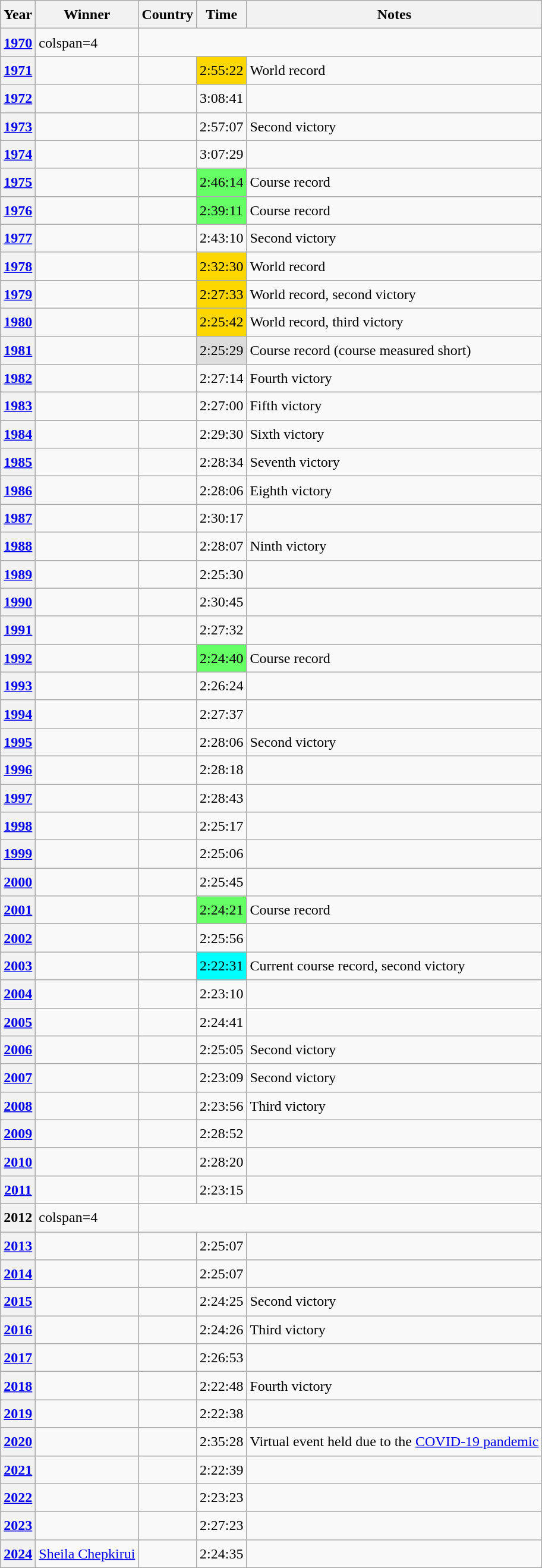<table class="wikitable sortable" style="font-size:1.00em; line-height:1.5em;">
<tr>
<th scope="col">Year</th>
<th scope="col">Winner</th>
<th scope="col">Country</th>
<th scope="col" data-sort-type="time">Time</th>
<th scope="col" class="unsortable">Notes</th>
</tr>
<tr>
<th scope="row"><a href='#'>1970</a></th>
<td>colspan=4 </td>
</tr>
<tr>
<th scope="row"><a href='#'>1971</a></th>
<td></td>
<td></td>
<td style="background-color:#ffd700">2:55:22</td>
<td>World record</td>
</tr>
<tr>
<th scope="row"><a href='#'>1972</a></th>
<td></td>
<td></td>
<td>3:08:41</td>
<td></td>
</tr>
<tr>
<th scope="row"><a href='#'>1973</a></th>
<td></td>
<td></td>
<td>2:57:07</td>
<td>Second victory</td>
</tr>
<tr>
<th scope="row"><a href='#'>1974</a></th>
<td></td>
<td></td>
<td>3:07:29</td>
<td></td>
</tr>
<tr>
<th scope="row"><a href='#'>1975</a></th>
<td></td>
<td></td>
<td style="background-color:#66ff66">2:46:14</td>
<td>Course record</td>
</tr>
<tr>
<th scope="row"><a href='#'>1976</a></th>
<td></td>
<td></td>
<td style="background-color:#66ff66">2:39:11</td>
<td>Course record</td>
</tr>
<tr>
<th scope="row"><a href='#'>1977</a></th>
<td></td>
<td></td>
<td>2:43:10</td>
<td>Second victory</td>
</tr>
<tr>
<th scope="row"><a href='#'>1978</a></th>
<td></td>
<td></td>
<td style="background-color:#ffd700">2:32:30</td>
<td>World record</td>
</tr>
<tr>
<th scope="row"><a href='#'>1979</a></th>
<td></td>
<td></td>
<td style="background-color:#ffd700">2:27:33</td>
<td>World record, second victory</td>
</tr>
<tr>
<th scope="row"><a href='#'>1980</a></th>
<td></td>
<td></td>
<td style="background-color:#ffd700">2:25:42</td>
<td>World record, third victory</td>
</tr>
<tr>
<th scope="row"><a href='#'>1981</a></th>
<td></td>
<td></td>
<td style="background-color:#dddddd">2:25:29</td>
<td>Course record (course measured short)</td>
</tr>
<tr>
<th scope="row"><a href='#'>1982</a></th>
<td></td>
<td></td>
<td>2:27:14</td>
<td>Fourth victory</td>
</tr>
<tr>
<th scope="row"><a href='#'>1983</a></th>
<td></td>
<td></td>
<td>2:27:00</td>
<td>Fifth victory</td>
</tr>
<tr>
<th scope="row"><a href='#'>1984</a></th>
<td></td>
<td></td>
<td>2:29:30</td>
<td>Sixth victory</td>
</tr>
<tr>
<th scope="row"><a href='#'>1985</a></th>
<td></td>
<td></td>
<td>2:28:34</td>
<td>Seventh victory</td>
</tr>
<tr>
<th scope="row"><a href='#'>1986</a></th>
<td></td>
<td></td>
<td>2:28:06</td>
<td>Eighth victory</td>
</tr>
<tr>
<th scope="row"><a href='#'>1987</a></th>
<td></td>
<td></td>
<td>2:30:17</td>
<td></td>
</tr>
<tr>
<th scope="row"><a href='#'>1988</a></th>
<td></td>
<td></td>
<td>2:28:07</td>
<td>Ninth victory</td>
</tr>
<tr>
<th scope="row"><a href='#'>1989</a></th>
<td></td>
<td></td>
<td>2:25:30</td>
<td></td>
</tr>
<tr>
<th scope="row"><a href='#'>1990</a></th>
<td></td>
<td></td>
<td>2:30:45</td>
<td></td>
</tr>
<tr>
<th scope="row"><a href='#'>1991</a></th>
<td></td>
<td></td>
<td>2:27:32</td>
<td></td>
</tr>
<tr>
<th scope="row"><a href='#'>1992</a></th>
<td></td>
<td></td>
<td style="background-color:#66ff66">2:24:40</td>
<td>Course record</td>
</tr>
<tr>
<th scope="row"><a href='#'>1993</a></th>
<td></td>
<td></td>
<td>2:26:24</td>
<td></td>
</tr>
<tr>
<th scope="row"><a href='#'>1994</a></th>
<td></td>
<td></td>
<td>2:27:37</td>
<td></td>
</tr>
<tr>
<th scope="row"><a href='#'>1995</a></th>
<td></td>
<td></td>
<td>2:28:06</td>
<td>Second victory</td>
</tr>
<tr>
<th scope="row"><a href='#'>1996</a></th>
<td></td>
<td></td>
<td>2:28:18</td>
<td></td>
</tr>
<tr>
<th scope="row"><a href='#'>1997</a></th>
<td></td>
<td></td>
<td>2:28:43</td>
<td></td>
</tr>
<tr>
<th scope="row"><a href='#'>1998</a></th>
<td></td>
<td></td>
<td>2:25:17</td>
<td></td>
</tr>
<tr>
<th scope="row"><a href='#'>1999</a></th>
<td></td>
<td></td>
<td>2:25:06</td>
<td></td>
</tr>
<tr>
<th scope="row"><a href='#'>2000</a></th>
<td></td>
<td></td>
<td>2:25:45</td>
<td></td>
</tr>
<tr>
<th scope="row"><a href='#'>2001</a></th>
<td></td>
<td></td>
<td style="background-color:#66ff66">2:24:21</td>
<td>Course record</td>
</tr>
<tr>
<th scope="row"><a href='#'>2002</a></th>
<td></td>
<td></td>
<td>2:25:56</td>
<td></td>
</tr>
<tr>
<th scope="row"><a href='#'>2003</a></th>
<td></td>
<td></td>
<td style="background-color:#00ffff">2:22:31</td>
<td>Current course record, second victory</td>
</tr>
<tr>
<th scope="row"><a href='#'>2004</a></th>
<td></td>
<td></td>
<td>2:23:10</td>
<td></td>
</tr>
<tr>
<th scope="row"><a href='#'>2005</a></th>
<td></td>
<td></td>
<td>2:24:41</td>
<td></td>
</tr>
<tr>
<th scope="row"><a href='#'>2006</a></th>
<td></td>
<td></td>
<td>2:25:05</td>
<td>Second victory</td>
</tr>
<tr>
<th scope="row"><a href='#'>2007</a></th>
<td></td>
<td></td>
<td>2:23:09</td>
<td>Second victory</td>
</tr>
<tr>
<th scope="row"><a href='#'>2008</a></th>
<td></td>
<td></td>
<td>2:23:56</td>
<td>Third victory</td>
</tr>
<tr>
<th scope="row"><a href='#'>2009</a></th>
<td></td>
<td></td>
<td>2:28:52</td>
<td></td>
</tr>
<tr>
<th scope="row"><a href='#'>2010</a></th>
<td></td>
<td></td>
<td>2:28:20</td>
<td></td>
</tr>
<tr>
<th scope="row"><a href='#'>2011</a></th>
<td></td>
<td></td>
<td>2:23:15</td>
<td></td>
</tr>
<tr>
<th scope="row">2012</th>
<td>colspan=4 </td>
</tr>
<tr>
<th scope="row"><a href='#'>2013</a></th>
<td></td>
<td></td>
<td>2:25:07</td>
<td></td>
</tr>
<tr>
<th scope="row"><a href='#'>2014</a></th>
<td></td>
<td></td>
<td>2:25:07</td>
<td></td>
</tr>
<tr>
<th scope="row"><a href='#'>2015</a></th>
<td></td>
<td></td>
<td>2:24:25</td>
<td>Second victory</td>
</tr>
<tr>
<th scope="row"><a href='#'>2016</a></th>
<td></td>
<td></td>
<td>2:24:26</td>
<td>Third victory</td>
</tr>
<tr>
<th scope="row"><a href='#'>2017</a></th>
<td></td>
<td></td>
<td>2:26:53</td>
<td></td>
</tr>
<tr>
<th scope="row"><a href='#'>2018</a></th>
<td></td>
<td></td>
<td>2:22:48</td>
<td>Fourth victory</td>
</tr>
<tr>
<th scope="row"><a href='#'>2019</a></th>
<td></td>
<td></td>
<td>2:22:38</td>
<td></td>
</tr>
<tr>
<th scope="row"><a href='#'>2020</a></th>
<td></td>
<td></td>
<td>2:35:28</td>
<td {{n/a>Virtual event held due to the <a href='#'>COVID-19 pandemic</a></td>
</tr>
<tr>
<th scope="row"><a href='#'>2021</a></th>
<td></td>
<td></td>
<td>2:22:39</td>
<td></td>
</tr>
<tr>
<th scope="row"><a href='#'>2022</a></th>
<td></td>
<td></td>
<td>2:23:23</td>
<td></td>
</tr>
<tr>
<th scope="row"><a href='#'>2023</a></th>
<td></td>
<td></td>
<td>2:27:23</td>
<td></td>
</tr>
<tr>
<th><a href='#'>2024</a></th>
<td><a href='#'>Sheila Chepkirui</a></td>
<td></td>
<td>2:24:35</td>
<td></td>
</tr>
</table>
